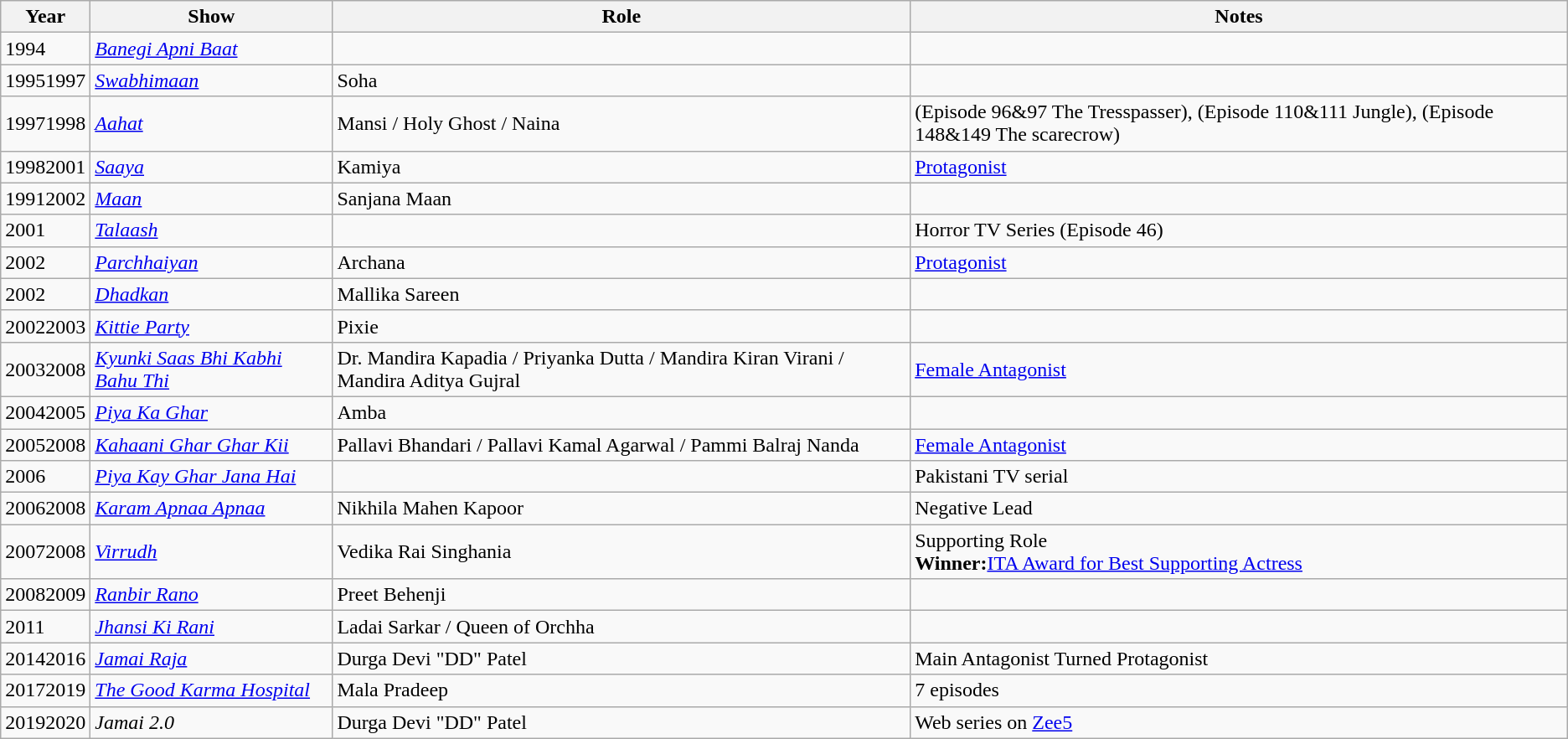<table class="wikitable sortable">
<tr>
<th scope="col">Year</th>
<th scope="col">Show</th>
<th scope="col">Role</th>
<th scope="col" class="unsortable">Notes</th>
</tr>
<tr>
<td>1994</td>
<td><em><a href='#'>Banegi Apni Baat</a></em></td>
<td></td>
<td></td>
</tr>
<tr>
<td>19951997</td>
<td><em><a href='#'>Swabhimaan</a></em></td>
<td>Soha</td>
<td></td>
</tr>
<tr>
<td>19971998</td>
<td><em><a href='#'>Aahat</a></em></td>
<td>Mansi / Holy Ghost / Naina</td>
<td>(Episode 96&97 The Tresspasser), (Episode 110&111 Jungle), (Episode 148&149 The scarecrow)</td>
</tr>
<tr>
<td>19982001</td>
<td><em><a href='#'>Saaya</a></em></td>
<td>Kamiya</td>
<td><a href='#'>Protagonist</a></td>
</tr>
<tr>
<td>19912002</td>
<td><em><a href='#'>Maan</a></em></td>
<td>Sanjana Maan</td>
<td></td>
</tr>
<tr>
<td>2001</td>
<td><em><a href='#'>Talaash</a></em></td>
<td></td>
<td>Horror TV Series (Episode 46)</td>
</tr>
<tr>
<td>2002</td>
<td><em><a href='#'>Parchhaiyan</a></em></td>
<td>Archana</td>
<td><a href='#'>Protagonist</a></td>
</tr>
<tr>
<td>2002</td>
<td><em><a href='#'>Dhadkan</a></em></td>
<td>Mallika Sareen</td>
<td></td>
</tr>
<tr>
<td>20022003</td>
<td><em><a href='#'>Kittie Party</a></em></td>
<td>Pixie</td>
<td></td>
</tr>
<tr>
<td>20032008</td>
<td><em><a href='#'>Kyunki Saas Bhi Kabhi Bahu Thi</a></em></td>
<td>Dr. Mandira Kapadia / Priyanka Dutta / Mandira Kiran Virani / Mandira Aditya Gujral</td>
<td><a href='#'>Female Antagonist</a></td>
</tr>
<tr>
<td>20042005</td>
<td><em><a href='#'>Piya Ka Ghar</a></em></td>
<td>Amba</td>
<td></td>
</tr>
<tr>
<td>20052008</td>
<td><em><a href='#'>Kahaani Ghar Ghar Kii</a></em></td>
<td>Pallavi Bhandari / Pallavi Kamal Agarwal / Pammi Balraj Nanda</td>
<td><a href='#'>Female Antagonist</a></td>
</tr>
<tr>
<td>2006</td>
<td><em><a href='#'>Piya Kay Ghar Jana Hai</a></em></td>
<td></td>
<td>Pakistani TV serial</td>
</tr>
<tr>
<td>20062008</td>
<td><em><a href='#'>Karam Apnaa Apnaa</a></em></td>
<td>Nikhila Mahen Kapoor</td>
<td>Negative Lead</td>
</tr>
<tr>
<td>20072008</td>
<td><em><a href='#'>Virrudh</a></em></td>
<td>Vedika Rai Singhania</td>
<td>Supporting Role<br><strong>Winner:</strong><a href='#'>ITA Award for Best Supporting Actress</a></td>
</tr>
<tr>
<td>20082009</td>
<td><em><a href='#'>Ranbir Rano</a></em></td>
<td>Preet Behenji</td>
<td></td>
</tr>
<tr>
<td>2011</td>
<td><em><a href='#'>Jhansi Ki Rani</a></em></td>
<td>Ladai Sarkar / Queen of Orchha</td>
<td></td>
</tr>
<tr>
<td>20142016</td>
<td><em><a href='#'>Jamai Raja</a></em></td>
<td>Durga Devi "DD" Patel</td>
<td>Main Antagonist Turned Protagonist</td>
</tr>
<tr>
<td>20172019</td>
<td><em><a href='#'>The Good Karma Hospital</a></em></td>
<td>Mala Pradeep</td>
<td>7 episodes</td>
</tr>
<tr>
<td>20192020</td>
<td><em>Jamai 2.0</em></td>
<td>Durga Devi "DD" Patel</td>
<td>Web series on <a href='#'>Zee5</a></td>
</tr>
</table>
